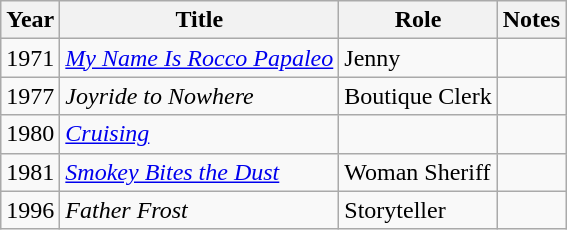<table class="wikitable">
<tr>
<th>Year</th>
<th>Title</th>
<th>Role</th>
<th>Notes</th>
</tr>
<tr>
<td>1971</td>
<td><em><a href='#'>My Name Is Rocco Papaleo</a></em></td>
<td>Jenny</td>
<td></td>
</tr>
<tr>
<td>1977</td>
<td><em>Joyride to Nowhere</em></td>
<td>Boutique Clerk</td>
<td></td>
</tr>
<tr>
<td>1980</td>
<td><em><a href='#'>Cruising</a></em></td>
<td></td>
<td></td>
</tr>
<tr>
<td>1981</td>
<td><em><a href='#'>Smokey Bites the Dust</a></em></td>
<td>Woman Sheriff</td>
<td></td>
</tr>
<tr>
<td>1996</td>
<td><em>Father Frost</em></td>
<td>Storyteller</td>
<td></td>
</tr>
</table>
